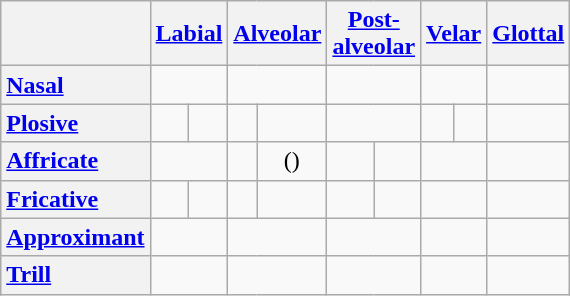<table class="wikitable" style="text-align: center;">
<tr>
<th></th>
<th colspan="2"><a href='#'>Labial</a></th>
<th colspan="2"><a href='#'>Alveolar</a></th>
<th colspan="2"><a href='#'>Post-<br>alveolar</a></th>
<th colspan="2"><a href='#'>Velar</a></th>
<th colspan="2"><a href='#'>Glottal</a></th>
</tr>
<tr style="text-align:center;">
<th style="text-align:left;"><a href='#'>Nasal</a></th>
<td colspan="2"></td>
<td colspan="2"></td>
<td colspan="2"> </td>
<td colspan="2"> </td>
<td colspan="2"> </td>
</tr>
<tr style="text-align:center;">
<th style="text-align:left;"><a href='#'>Plosive</a></th>
<td></td>
<td></td>
<td></td>
<td></td>
<td colspan="2"> </td>
<td></td>
<td></td>
<td colspan="2"> </td>
</tr>
<tr style="text-align:center;">
<th style="text-align:left;"><a href='#'>Affricate</a></th>
<td colspan="2"> </td>
<td></td>
<td>()</td>
<td></td>
<td></td>
<td colspan="2"> </td>
<td colspan="2"> </td>
</tr>
<tr style="text-align:center;">
<th style="text-align:left;"><a href='#'>Fricative</a></th>
<td></td>
<td></td>
<td></td>
<td></td>
<td></td>
<td></td>
<td colspan="2"></td>
<td colspan="2"></td>
</tr>
<tr style="text-align:center;">
<th style="text-align:left;"><a href='#'>Approximant</a></th>
<td colspan="2"> </td>
<td colspan="2"></td>
<td colspan="2"></td>
<td colspan="2"></td>
<td colspan="2"> </td>
</tr>
<tr style="text-align:center;">
<th style="text-align:left;"><a href='#'>Trill</a></th>
<td colspan="2"> </td>
<td colspan="2"></td>
<td colspan="2"> </td>
<td colspan="2"> </td>
<td colspan="2"> </td>
</tr>
</table>
